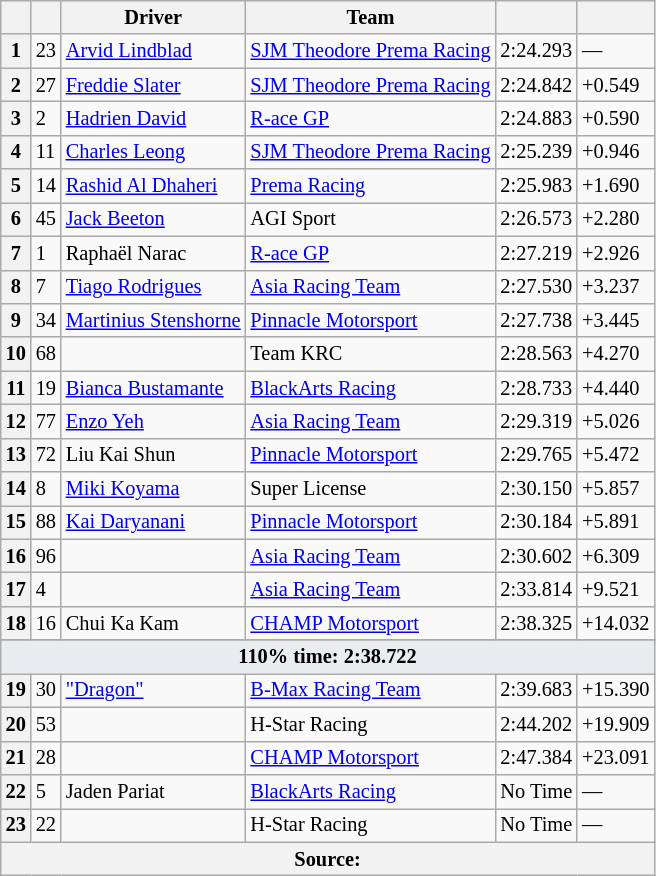<table class="wikitable" style="font-size:85%;">
<tr>
<th></th>
<th></th>
<th>Driver</th>
<th>Team</th>
<th></th>
<th></th>
</tr>
<tr>
<th>1</th>
<td>23</td>
<td> <a href='#'>Arvid Lindblad</a></td>
<td> <a href='#'>SJM Theodore Prema Racing</a></td>
<td>2:24.293</td>
<td>—</td>
</tr>
<tr>
<th>2</th>
<td>27</td>
<td> <a href='#'>Freddie Slater</a></td>
<td> <a href='#'>SJM Theodore Prema Racing</a></td>
<td>2:24.842</td>
<td>+0.549</td>
</tr>
<tr>
<th>3</th>
<td>2</td>
<td> <a href='#'>Hadrien David</a></td>
<td> <a href='#'>R-ace GP</a></td>
<td>2:24.883</td>
<td>+0.590</td>
</tr>
<tr>
<th>4</th>
<td>11</td>
<td> <a href='#'>Charles Leong</a></td>
<td> <a href='#'>SJM Theodore Prema Racing</a></td>
<td>2:25.239</td>
<td>+0.946</td>
</tr>
<tr>
<th>5</th>
<td>14</td>
<td> <a href='#'>Rashid Al Dhaheri</a></td>
<td> <a href='#'>Prema Racing</a></td>
<td>2:25.983</td>
<td>+1.690</td>
</tr>
<tr>
<th>6</th>
<td>45</td>
<td> <a href='#'>Jack Beeton</a></td>
<td> AGI Sport</td>
<td>2:26.573</td>
<td>+2.280</td>
</tr>
<tr>
<th>7</th>
<td>1</td>
<td> Raphaël Narac</td>
<td> <a href='#'>R-ace GP</a></td>
<td>2:27.219</td>
<td>+2.926</td>
</tr>
<tr>
<th>8</th>
<td>7</td>
<td> <a href='#'>Tiago Rodrigues</a></td>
<td> <a href='#'>Asia Racing Team</a></td>
<td>2:27.530</td>
<td>+3.237</td>
</tr>
<tr>
<th>9</th>
<td>34</td>
<td> <a href='#'>Martinius Stenshorne</a></td>
<td> <a href='#'>Pinnacle Motorsport</a></td>
<td>2:27.738</td>
<td>+3.445</td>
</tr>
<tr>
<th>10</th>
<td>68</td>
<td> </td>
<td> Team KRC</td>
<td>2:28.563</td>
<td>+4.270</td>
</tr>
<tr>
<th>11</th>
<td>19</td>
<td> <a href='#'>Bianca Bustamante</a></td>
<td> <a href='#'>BlackArts Racing</a></td>
<td>2:28.733</td>
<td>+4.440</td>
</tr>
<tr>
<th>12</th>
<td>77</td>
<td> <a href='#'>Enzo Yeh</a></td>
<td> <a href='#'>Asia Racing Team</a></td>
<td>2:29.319</td>
<td>+5.026</td>
</tr>
<tr>
<th>13</th>
<td>72</td>
<td> Liu Kai Shun</td>
<td> <a href='#'>Pinnacle Motorsport</a></td>
<td>2:29.765</td>
<td>+5.472</td>
</tr>
<tr>
<th>14</th>
<td>8</td>
<td> <a href='#'>Miki Koyama</a></td>
<td> Super License</td>
<td>2:30.150</td>
<td>+5.857</td>
</tr>
<tr>
<th>15</th>
<td>88</td>
<td> <a href='#'>Kai Daryanani</a></td>
<td> <a href='#'>Pinnacle Motorsport</a></td>
<td>2:30.184</td>
<td>+5.891</td>
</tr>
<tr>
<th>16</th>
<td>96</td>
<td> </td>
<td> <a href='#'>Asia Racing Team</a></td>
<td>2:30.602</td>
<td>+6.309</td>
</tr>
<tr>
<th>17</th>
<td>4</td>
<td> </td>
<td> <a href='#'>Asia Racing Team</a></td>
<td>2:33.814</td>
<td>+9.521</td>
</tr>
<tr>
<th>18</th>
<td>16</td>
<td> Chui Ka Kam</td>
<td> <a href='#'>CHAMP Motorsport</a></td>
<td>2:38.325</td>
<td>+14.032</td>
</tr>
<tr>
</tr>
<tr class="sortbottom">
<td colspan="8" style="background-color:#EAECF0;text-align:center"><strong>110% time: 2:38.722</strong></td>
</tr>
<tr>
<th>19</th>
<td>30</td>
<td> <a href='#'>"Dragon"</a></td>
<td> <a href='#'>B-Max Racing Team</a></td>
<td>2:39.683</td>
<td>+15.390</td>
</tr>
<tr>
<th>20</th>
<td>53</td>
<td> </td>
<td> H-Star Racing</td>
<td>2:44.202</td>
<td>+19.909</td>
</tr>
<tr>
<th>21</th>
<td>28</td>
<td> </td>
<td> <a href='#'>CHAMP Motorsport</a></td>
<td>2:47.384</td>
<td>+23.091</td>
</tr>
<tr>
<th>22</th>
<td>5</td>
<td> Jaden Pariat</td>
<td> <a href='#'>BlackArts Racing</a></td>
<td>No Time</td>
<td>—</td>
</tr>
<tr>
<th>23</th>
<td>22</td>
<td> </td>
<td> H-Star Racing</td>
<td>No Time</td>
<td>—</td>
</tr>
<tr>
<th colspan="7">Source:</th>
</tr>
</table>
